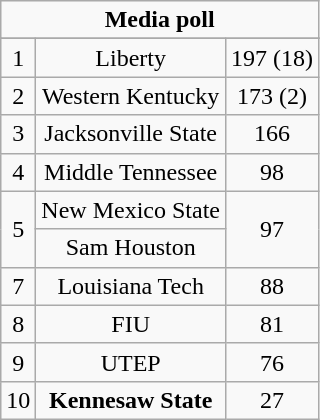<table class="wikitable">
<tr align="center">
<td align="center" Colspan="3"><strong>Media poll</strong></td>
</tr>
<tr align="center">
</tr>
<tr align="center">
<td>1</td>
<td>Liberty</td>
<td>197 (18)</td>
</tr>
<tr align="center">
<td>2</td>
<td>Western Kentucky</td>
<td>173 (2)</td>
</tr>
<tr align="center">
<td>3</td>
<td>Jacksonville State</td>
<td>166</td>
</tr>
<tr align="center">
<td>4</td>
<td>Middle Tennessee</td>
<td>98</td>
</tr>
<tr align="center">
<td rowspan="2">5</td>
<td>New Mexico State</td>
<td rowspan="2">97</td>
</tr>
<tr align="center">
<td>Sam Houston</td>
</tr>
<tr align="center">
<td>7</td>
<td>Louisiana Tech</td>
<td>88</td>
</tr>
<tr align="center">
<td>8</td>
<td>FIU</td>
<td>81</td>
</tr>
<tr align="center">
<td>9</td>
<td>UTEP</td>
<td>76</td>
</tr>
<tr align="center">
<td>10</td>
<td><strong>Kennesaw State</strong></td>
<td>27</td>
</tr>
</table>
